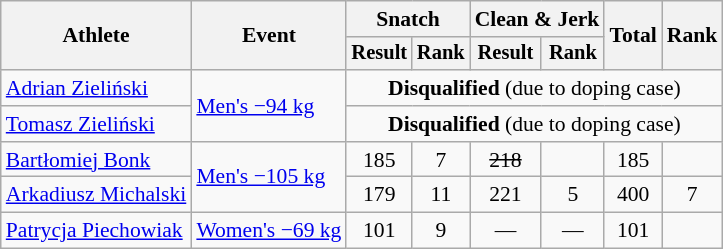<table class="wikitable" style="font-size:90%">
<tr>
<th rowspan="2">Athlete</th>
<th rowspan="2">Event</th>
<th colspan="2">Snatch</th>
<th colspan="2">Clean & Jerk</th>
<th rowspan="2">Total</th>
<th rowspan="2">Rank</th>
</tr>
<tr style="font-size:95%">
<th>Result</th>
<th>Rank</th>
<th>Result</th>
<th>Rank</th>
</tr>
<tr align=center>
<td align=left><a href='#'>Adrian Zieliński</a></td>
<td align=left rowspan=2><a href='#'>Men's −94 kg</a></td>
<td colspan=6><strong>Disqualified</strong> (due to doping case)</td>
</tr>
<tr align=center>
<td align=left><a href='#'>Tomasz Zieliński</a></td>
<td colspan=6><strong>Disqualified</strong> (due to doping case)</td>
</tr>
<tr align=center>
<td align=left><a href='#'>Bartłomiej Bonk</a></td>
<td align=left rowspan=2><a href='#'>Men's −105 kg</a></td>
<td>185</td>
<td>7</td>
<td><s>218</s></td>
<td></td>
<td>185</td>
<td></td>
</tr>
<tr align=center>
<td align=left><a href='#'>Arkadiusz Michalski</a></td>
<td>179</td>
<td>11</td>
<td>221</td>
<td>5</td>
<td>400</td>
<td>7</td>
</tr>
<tr align=center>
<td align=left><a href='#'>Patrycja Piechowiak</a></td>
<td align=left><a href='#'>Women's −69 kg</a></td>
<td>101</td>
<td>9</td>
<td>—</td>
<td>—</td>
<td>101</td>
<td></td>
</tr>
</table>
